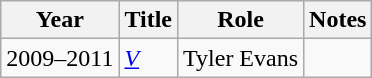<table class="wikitable">
<tr>
<th>Year</th>
<th>Title</th>
<th>Role</th>
<th>Notes</th>
</tr>
<tr>
<td>2009–2011</td>
<td><em><a href='#'>V</a></em></td>
<td>Tyler Evans</td>
<td></td>
</tr>
</table>
